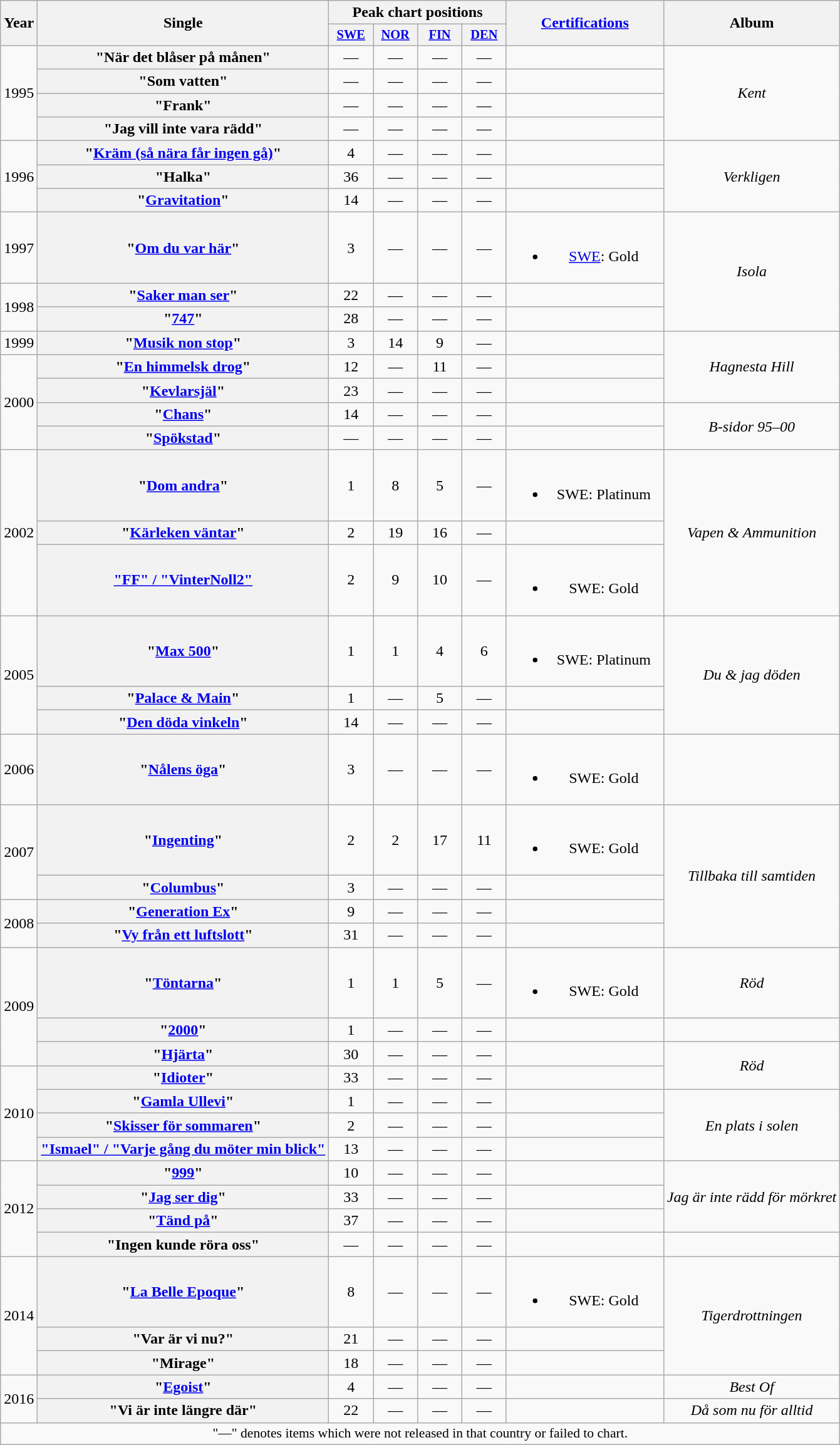<table class="wikitable plainrowheaders" style="text-align:center;" border="1">
<tr>
<th scope="col" rowspan="2">Year</th>
<th scope="col" rowspan="2">Single</th>
<th scope="col" colspan="4">Peak chart positions</th>
<th scope="col" rowspan="2" style="width:10em;"><a href='#'>Certifications</a></th>
<th scope="col" rowspan="2">Album</th>
</tr>
<tr>
<th scope="col" style="width:3em;font-size:85%;"><a href='#'>SWE</a><br></th>
<th scope="col" style="width:3em;font-size:85%;"><a href='#'>NOR</a><br></th>
<th scope="col" style="width:3em;font-size:85%;"><a href='#'>FIN</a><br></th>
<th scope="col" style="width:3em;font-size:85%;"><a href='#'>DEN</a><br></th>
</tr>
<tr>
<td rowspan="4">1995</td>
<th scope="row">"När det blåser på månen"</th>
<td>—</td>
<td>—</td>
<td>—</td>
<td>—</td>
<td></td>
<td rowspan="4"><em>Kent</em></td>
</tr>
<tr>
<th scope="row">"Som vatten"</th>
<td>—</td>
<td>—</td>
<td>—</td>
<td>—</td>
<td></td>
</tr>
<tr>
<th scope="row">"Frank"</th>
<td>—</td>
<td>—</td>
<td>—</td>
<td>—</td>
<td></td>
</tr>
<tr>
<th scope="row">"Jag vill inte vara rädd"</th>
<td>—</td>
<td>—</td>
<td>—</td>
<td>—</td>
<td></td>
</tr>
<tr>
<td rowspan="3">1996</td>
<th scope="row">"<a href='#'>Kräm (så nära får ingen gå)</a>"</th>
<td>4</td>
<td>—</td>
<td>—</td>
<td>—</td>
<td></td>
<td rowspan="3"><em>Verkligen</em></td>
</tr>
<tr>
<th scope="row">"Halka"</th>
<td>36</td>
<td>—</td>
<td>—</td>
<td>—</td>
<td></td>
</tr>
<tr>
<th scope="row">"<a href='#'>Gravitation</a>"</th>
<td>14</td>
<td>—</td>
<td>—</td>
<td>—</td>
<td></td>
</tr>
<tr>
<td>1997</td>
<th scope="row">"<a href='#'>Om du var här</a>"</th>
<td>3</td>
<td>—</td>
<td>—</td>
<td>—</td>
<td><br><ul><li><a href='#'>SWE</a>: Gold</li></ul></td>
<td rowspan="3"><em>Isola</em></td>
</tr>
<tr>
<td rowspan="2">1998</td>
<th scope="row">"<a href='#'>Saker man ser</a>"</th>
<td>22</td>
<td>—</td>
<td>—</td>
<td>—</td>
<td></td>
</tr>
<tr>
<th scope="row">"<a href='#'>747</a>"</th>
<td>28</td>
<td>—</td>
<td>—</td>
<td>—</td>
<td></td>
</tr>
<tr>
<td>1999</td>
<th scope="row">"<a href='#'>Musik non stop</a>"</th>
<td>3</td>
<td>14</td>
<td>9</td>
<td>—</td>
<td></td>
<td rowspan="3"><em>Hagnesta Hill</em></td>
</tr>
<tr>
<td rowspan="4">2000</td>
<th scope="row">"<a href='#'>En himmelsk drog</a>"</th>
<td>12</td>
<td>—</td>
<td>11</td>
<td>—</td>
<td></td>
</tr>
<tr>
<th scope="row">"<a href='#'>Kevlarsjäl</a>"</th>
<td>23</td>
<td>—</td>
<td>—</td>
<td>—</td>
<td></td>
</tr>
<tr>
<th scope="row">"<a href='#'>Chans</a>"</th>
<td>14</td>
<td>—</td>
<td>—</td>
<td>—</td>
<td></td>
<td rowspan="2"><em>B-sidor 95–00</em></td>
</tr>
<tr>
<th scope="row">"<a href='#'>Spökstad</a>"</th>
<td>—</td>
<td>—</td>
<td>—</td>
<td>—</td>
<td></td>
</tr>
<tr>
<td rowspan="3">2002</td>
<th scope="row">"<a href='#'>Dom andra</a>"</th>
<td>1</td>
<td>8</td>
<td>5</td>
<td>—</td>
<td><br><ul><li>SWE: Platinum</li></ul></td>
<td rowspan="3"><em>Vapen & Ammunition</em></td>
</tr>
<tr>
<th scope="row">"<a href='#'>Kärleken väntar</a>"</th>
<td>2</td>
<td>19</td>
<td>16</td>
<td>—</td>
<td></td>
</tr>
<tr>
<th scope="row"><a href='#'>"FF" / "VinterNoll2"</a></th>
<td>2</td>
<td>9</td>
<td>10</td>
<td>—</td>
<td><br><ul><li>SWE: Gold</li></ul></td>
</tr>
<tr>
<td rowspan="3">2005</td>
<th scope="row">"<a href='#'>Max 500</a>"</th>
<td>1</td>
<td>1</td>
<td>4</td>
<td>6</td>
<td><br><ul><li>SWE: Platinum</li></ul></td>
<td rowspan="3"><em>Du & jag döden</em></td>
</tr>
<tr>
<th scope="row">"<a href='#'>Palace & Main</a>"</th>
<td>1</td>
<td>—</td>
<td>5</td>
<td>—</td>
<td></td>
</tr>
<tr>
<th scope="row">"<a href='#'>Den döda vinkeln</a>"</th>
<td>14</td>
<td>—</td>
<td>—</td>
<td>—</td>
</tr>
<tr>
<td>2006</td>
<th scope="row">"<a href='#'>Nålens öga</a>"</th>
<td>3</td>
<td>—</td>
<td>—</td>
<td>—</td>
<td><br><ul><li>SWE: Gold</li></ul></td>
<td></td>
</tr>
<tr>
<td rowspan="2">2007</td>
<th scope="row">"<a href='#'>Ingenting</a>"</th>
<td>2</td>
<td>2</td>
<td>17</td>
<td>11</td>
<td><br><ul><li>SWE: Gold</li></ul></td>
<td rowspan="4"><em>Tillbaka till samtiden</em></td>
</tr>
<tr>
<th scope="row">"<a href='#'>Columbus</a>"</th>
<td>3</td>
<td>—</td>
<td>—</td>
<td>—</td>
<td></td>
</tr>
<tr>
<td rowspan="2">2008</td>
<th scope="row">"<a href='#'>Generation Ex</a>"</th>
<td>9</td>
<td>—</td>
<td>—</td>
<td>—</td>
<td></td>
</tr>
<tr>
<th scope="row">"<a href='#'>Vy från ett luftslott</a>"</th>
<td>31</td>
<td>—</td>
<td>—</td>
<td>—</td>
<td></td>
</tr>
<tr>
<td rowspan="3">2009</td>
<th scope="row">"<a href='#'>Töntarna</a>"</th>
<td>1</td>
<td>1</td>
<td>5</td>
<td>—</td>
<td><br><ul><li>SWE: Gold</li></ul></td>
<td rowspan="1"><em>Röd</em></td>
</tr>
<tr>
<th scope="row">"<a href='#'>2000</a>"</th>
<td>1</td>
<td>—</td>
<td>—</td>
<td>—</td>
<td></td>
<td></td>
</tr>
<tr>
<th scope="row">"<a href='#'>Hjärta</a>"</th>
<td>30</td>
<td>—</td>
<td>—</td>
<td>—</td>
<td></td>
<td rowspan="2"><em>Röd</em></td>
</tr>
<tr>
<td rowspan="4">2010</td>
<th scope="row">"<a href='#'>Idioter</a>"</th>
<td>33</td>
<td>—</td>
<td>—</td>
<td>—</td>
<td></td>
</tr>
<tr>
<th scope="row">"<a href='#'>Gamla Ullevi</a>"</th>
<td>1</td>
<td>—</td>
<td>—</td>
<td>—</td>
<td></td>
<td rowspan="3"><em>En plats i solen</em></td>
</tr>
<tr>
<th scope="row">"<a href='#'>Skisser för sommaren</a>"</th>
<td>2</td>
<td>—</td>
<td>—</td>
<td>—</td>
<td></td>
</tr>
<tr>
<th scope="row"><a href='#'>"Ismael" / "Varje gång du möter min blick"</a></th>
<td>13</td>
<td>—</td>
<td>—</td>
<td>—</td>
<td></td>
</tr>
<tr>
<td rowspan="4">2012</td>
<th scope="row">"<a href='#'>999</a>"</th>
<td>10</td>
<td>—</td>
<td>—</td>
<td>—</td>
<td></td>
<td rowspan="3"><em>Jag är inte rädd för mörkret</em></td>
</tr>
<tr>
<th scope="row">"<a href='#'>Jag ser dig</a>"</th>
<td>33</td>
<td>—</td>
<td>—</td>
<td>—</td>
<td></td>
</tr>
<tr>
<th scope="row">"<a href='#'>Tänd på</a>"</th>
<td>37</td>
<td>—</td>
<td>—</td>
<td>—</td>
<td></td>
</tr>
<tr>
<th scope="row">"Ingen kunde röra oss"</th>
<td>—</td>
<td>—</td>
<td>—</td>
<td>—</td>
<td></td>
<td></td>
</tr>
<tr>
<td rowspan="3">2014</td>
<th scope="row">"<a href='#'>La Belle Epoque</a>"</th>
<td>8</td>
<td>—</td>
<td>—</td>
<td>—</td>
<td><br><ul><li>SWE: Gold</li></ul></td>
<td rowspan="3"><em>Tigerdrottningen</em></td>
</tr>
<tr>
<th scope="row">"Var är vi nu?"</th>
<td>21</td>
<td>—</td>
<td>—</td>
<td>—</td>
<td></td>
</tr>
<tr>
<th scope="row">"Mirage"</th>
<td>18</td>
<td>—</td>
<td>—</td>
<td>—</td>
<td></td>
</tr>
<tr>
<td rowspan="2">2016</td>
<th scope="row">"<a href='#'>Egoist</a>"</th>
<td>4</td>
<td>—</td>
<td>—</td>
<td>—</td>
<td></td>
<td><em>Best Of</em></td>
</tr>
<tr>
<th scope="row">"Vi är inte längre där"</th>
<td>22</td>
<td>—</td>
<td>—</td>
<td>—</td>
<td></td>
<td><em>Då som nu för alltid</em></td>
</tr>
<tr>
<td colspan="8" align="center" style="font-size:90%;">"—" denotes items which were not released in that country or failed to chart.</td>
</tr>
</table>
